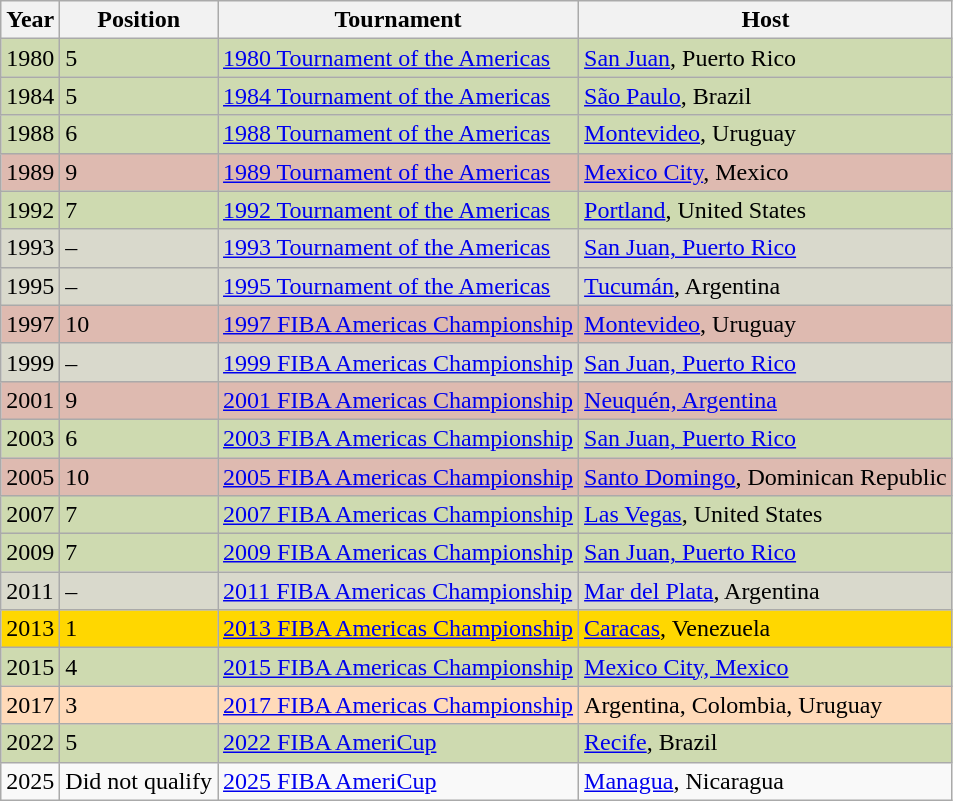<table class="wikitable">
<tr>
<th>Year</th>
<th>Position</th>
<th>Tournament</th>
<th>Host</th>
</tr>
<tr style="background:#cedab0;">
<td>1980</td>
<td>5</td>
<td><a href='#'>1980 Tournament of the Americas</a></td>
<td><a href='#'>San Juan</a>, Puerto Rico</td>
</tr>
<tr style="background:#cedab0;">
<td>1984</td>
<td>5</td>
<td><a href='#'>1984 Tournament of the Americas</a></td>
<td><a href='#'>São Paulo</a>, Brazil</td>
</tr>
<tr style="background:#cedab0;">
<td>1988</td>
<td>6</td>
<td><a href='#'>1988 Tournament of the Americas</a></td>
<td><a href='#'>Montevideo</a>, Uruguay</td>
</tr>
<tr style="background:#debab0;">
<td>1989</td>
<td>9</td>
<td><a href='#'>1989 Tournament of the Americas</a></td>
<td><a href='#'>Mexico City</a>, Mexico</td>
</tr>
<tr style="background:#cedab0;">
<td>1992</td>
<td>7</td>
<td><a href='#'>1992 Tournament of the Americas</a></td>
<td><a href='#'>Portland</a>, United States</td>
</tr>
<tr style="background:#D9D9CC;">
<td>1993</td>
<td>–</td>
<td><a href='#'>1993 Tournament of the Americas</a></td>
<td><a href='#'>San Juan, Puerto Rico</a></td>
</tr>
<tr style="background:#D9D9CC;">
<td>1995</td>
<td>–</td>
<td><a href='#'>1995 Tournament of the Americas</a></td>
<td><a href='#'>Tucumán</a>, Argentina</td>
</tr>
<tr style="background:#debab0;">
<td>1997</td>
<td>10</td>
<td><a href='#'>1997 FIBA Americas Championship</a></td>
<td><a href='#'>Montevideo</a>, Uruguay</td>
</tr>
<tr style="background:#D9D9CC;">
<td>1999</td>
<td>–</td>
<td><a href='#'>1999 FIBA Americas Championship</a></td>
<td><a href='#'>San Juan, Puerto Rico</a></td>
</tr>
<tr style="background:#debab0;">
<td>2001</td>
<td>9</td>
<td><a href='#'>2001 FIBA Americas Championship</a></td>
<td><a href='#'>Neuquén, Argentina</a></td>
</tr>
<tr style="background:#cedab0;">
<td>2003</td>
<td>6</td>
<td><a href='#'>2003 FIBA Americas Championship</a></td>
<td><a href='#'>San Juan, Puerto Rico</a></td>
</tr>
<tr style="background:#debab0;">
<td>2005</td>
<td>10</td>
<td><a href='#'>2005 FIBA Americas Championship</a></td>
<td><a href='#'>Santo Domingo</a>, Dominican Republic</td>
</tr>
<tr style="background:#cedab0;">
<td>2007</td>
<td>7</td>
<td><a href='#'>2007 FIBA Americas Championship</a></td>
<td><a href='#'>Las Vegas</a>, United States</td>
</tr>
<tr style="background:#cedab0;">
<td>2009</td>
<td>7</td>
<td><a href='#'>2009 FIBA Americas Championship</a></td>
<td><a href='#'>San Juan, Puerto Rico</a></td>
</tr>
<tr style="background:#D9D9CC;">
<td>2011</td>
<td>–</td>
<td><a href='#'>2011 FIBA Americas Championship</a></td>
<td><a href='#'>Mar del Plata</a>, Argentina</td>
</tr>
<tr style="background:gold;">
<td>2013</td>
<td>1 </td>
<td><a href='#'>2013 FIBA Americas Championship</a></td>
<td><a href='#'>Caracas</a>, Venezuela</td>
</tr>
<tr style="background:#cedab0;">
<td>2015</td>
<td>4</td>
<td><a href='#'>2015 FIBA Americas Championship</a></td>
<td><a href='#'>Mexico City, Mexico</a></td>
</tr>
<tr style=background:#ffdab9;">
<td>2017</td>
<td>3 </td>
<td><a href='#'>2017 FIBA Americas Championship</a></td>
<td>Argentina, Colombia, Uruguay</td>
</tr>
<tr style="background:#cedab0;">
<td>2022</td>
<td>5</td>
<td><a href='#'>2022 FIBA AmeriCup</a></td>
<td><a href='#'>Recife</a>, Brazil</td>
</tr>
<tr>
<td>2025</td>
<td>Did not qualify</td>
<td><a href='#'>2025 FIBA AmeriCup</a></td>
<td><a href='#'>Managua</a>, Nicaragua</td>
</tr>
</table>
